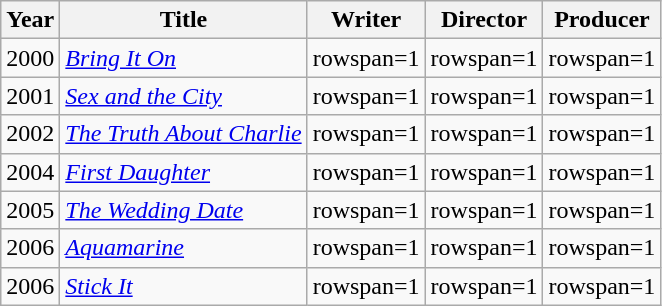<table class="wikitable sortable">
<tr>
<th>Year</th>
<th>Title</th>
<th>Writer</th>
<th>Director</th>
<th>Producer</th>
</tr>
<tr>
<td>2000</td>
<td><em><a href='#'>Bring It On</a></em></td>
<td>rowspan=1 </td>
<td>rowspan=1 </td>
<td>rowspan=1 </td>
</tr>
<tr>
<td>2001</td>
<td><em><a href='#'>Sex and the City</a></em></td>
<td>rowspan=1 </td>
<td>rowspan=1 </td>
<td>rowspan=1 </td>
</tr>
<tr>
<td>2002</td>
<td><em><a href='#'>The Truth About Charlie</a></em></td>
<td>rowspan=1 </td>
<td>rowspan=1 </td>
<td>rowspan=1 </td>
</tr>
<tr>
<td>2004</td>
<td><em><a href='#'>First Daughter</a></em></td>
<td>rowspan=1 </td>
<td>rowspan=1 </td>
<td>rowspan=1 </td>
</tr>
<tr>
<td>2005</td>
<td><em><a href='#'>The Wedding Date</a></em></td>
<td>rowspan=1 </td>
<td>rowspan=1 </td>
<td>rowspan=1 </td>
</tr>
<tr>
<td>2006</td>
<td><em><a href='#'>Aquamarine</a></em></td>
<td>rowspan=1 </td>
<td>rowspan=1 </td>
<td>rowspan=1 </td>
</tr>
<tr>
<td>2006</td>
<td><em><a href='#'>Stick It</a></em></td>
<td>rowspan=1 </td>
<td>rowspan=1 </td>
<td>rowspan=1 </td>
</tr>
</table>
